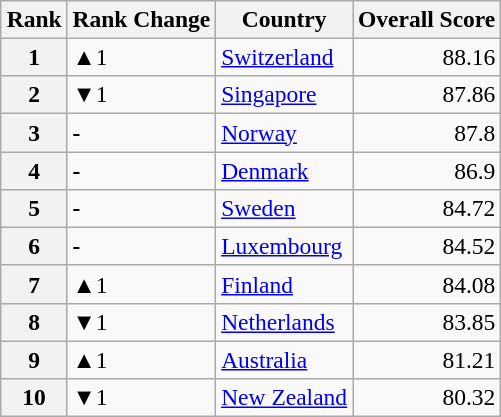<table class="wikitable" style="font-size:98%; float:right;">
<tr>
<th>Rank</th>
<th>Rank Change</th>
<th>Country</th>
<th>Overall Score</th>
</tr>
<tr>
<th>1</th>
<td><span>▲1</span></td>
<td><a href='#'>Switzerland</a></td>
<td style="text-align:right;">88.16</td>
</tr>
<tr>
<th>2</th>
<td><span>▼1</span></td>
<td><a href='#'>Singapore</a></td>
<td style="text-align:right;">87.86</td>
</tr>
<tr>
<th>3</th>
<td><span><strong>-</strong></span></td>
<td><a href='#'>Norway</a></td>
<td style="text-align:right;">87.8</td>
</tr>
<tr>
<th>4</th>
<td><span><strong>-</strong></span></td>
<td><a href='#'>Denmark</a></td>
<td style="text-align:right;">86.9</td>
</tr>
<tr>
<th>5</th>
<td><span><strong>-</strong></span></td>
<td><a href='#'>Sweden</a></td>
<td style="text-align:right;">84.72</td>
</tr>
<tr>
<th>6</th>
<td><span><strong>-</strong></span></td>
<td><a href='#'>Luxembourg</a></td>
<td style="text-align:right;">84.52</td>
</tr>
<tr>
<th>7</th>
<td><span>▲1</span></td>
<td><a href='#'>Finland</a></td>
<td style="text-align:right;">84.08</td>
</tr>
<tr>
<th>8</th>
<td><span>▼1</span></td>
<td><a href='#'>Netherlands</a></td>
<td style="text-align:right;">83.85</td>
</tr>
<tr>
<th>9</th>
<td><span>▲1</span></td>
<td><a href='#'>Australia</a></td>
<td style="text-align:right;">81.21</td>
</tr>
<tr>
<th>10</th>
<td><span>▼1</span></td>
<td><a href='#'>New Zealand</a></td>
<td style="text-align:right;">80.32</td>
</tr>
</table>
